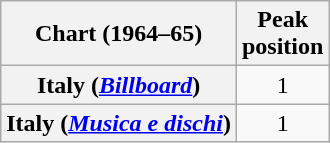<table class="wikitable sortable plainrowheaders" style="text-align:center">
<tr>
<th scope="col">Chart (1964–65)</th>
<th scope="col">Peak<br>position</th>
</tr>
<tr>
<th scope="row">Italy (<em><a href='#'>Billboard</a></em>)</th>
<td>1</td>
</tr>
<tr>
<th scope="row">Italy (<em><a href='#'>Musica e dischi</a></em>)</th>
<td>1</td>
</tr>
</table>
